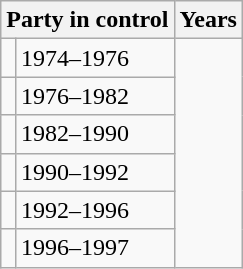<table class="wikitable">
<tr>
<th colspan="2">Party in control</th>
<th>Years</th>
</tr>
<tr>
<td></td>
<td>1974–1976</td>
</tr>
<tr>
<td></td>
<td>1976–1982</td>
</tr>
<tr>
<td></td>
<td>1982–1990</td>
</tr>
<tr>
<td></td>
<td>1990–1992</td>
</tr>
<tr>
<td></td>
<td>1992–1996</td>
</tr>
<tr>
<td></td>
<td>1996–1997</td>
</tr>
</table>
